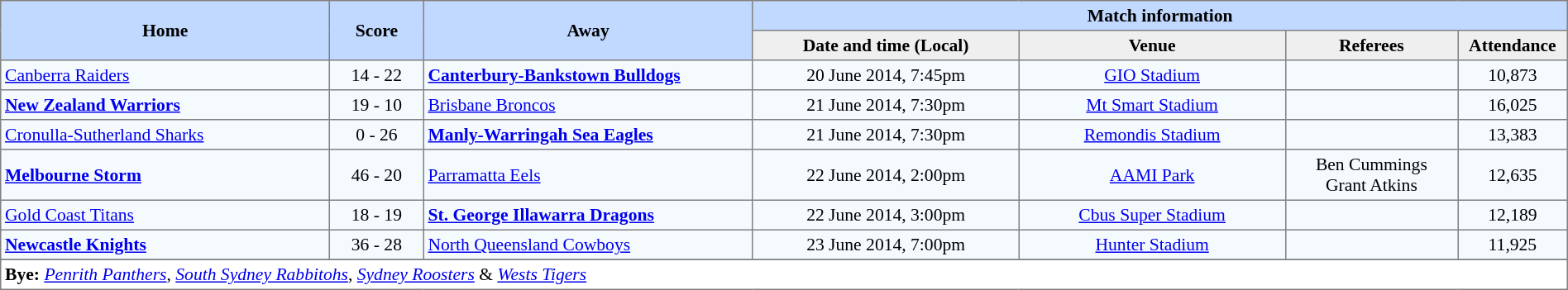<table border="1" cellpadding="3" cellspacing="0" style="border-collapse:collapse; font-size:90%; width:100%;">
<tr style="background:#c1d8ff;">
<th rowspan="2" style="width:21%;">Home</th>
<th rowspan="2" style="width:6%;">Score</th>
<th rowspan="2" style="width:21%;">Away</th>
<th colspan=6>Match information</th>
</tr>
<tr style="background:#efefef;">
<th width=17%>Date and time (Local)</th>
<th width=17%>Venue</th>
<th width=11%>Referees</th>
<th width=7%>Attendance</th>
</tr>
<tr style="text-align:center; background:#f5faff;">
<td align=left> <a href='#'>Canberra Raiders</a></td>
<td>14 - 22</td>
<td align=left> <strong><a href='#'>Canterbury-Bankstown Bulldogs</a></strong></td>
<td>20 June 2014, 7:45pm</td>
<td><a href='#'>GIO Stadium</a></td>
<td></td>
<td>10,873</td>
</tr>
<tr style="text-align:center; background:#f5faff;">
<td align=left> <strong><a href='#'>New Zealand Warriors</a></strong></td>
<td>19 - 10</td>
<td align=left> <a href='#'>Brisbane Broncos</a></td>
<td>21 June 2014, 7:30pm</td>
<td><a href='#'>Mt Smart Stadium</a></td>
<td></td>
<td>16,025</td>
</tr>
<tr style="text-align:center; background:#f5faff;">
<td align=left> <a href='#'>Cronulla-Sutherland Sharks</a></td>
<td>0 - 26</td>
<td align=left> <strong><a href='#'>Manly-Warringah Sea Eagles</a></strong></td>
<td>21 June 2014, 7:30pm</td>
<td><a href='#'>Remondis Stadium</a></td>
<td></td>
<td>13,383</td>
</tr>
<tr style="text-align:center; background:#f5faff;">
<td align=left> <strong><a href='#'>Melbourne Storm</a></strong></td>
<td>46 - 20</td>
<td align=left> <a href='#'>Parramatta Eels</a></td>
<td>22 June 2014, 2:00pm</td>
<td><a href='#'>AAMI Park</a></td>
<td>Ben Cummings<br>Grant Atkins</td>
<td>12,635</td>
</tr>
<tr style="text-align:center; background:#f5faff;">
<td align=left> <a href='#'>Gold Coast Titans</a></td>
<td>18 - 19</td>
<td align=left> <strong><a href='#'>St. George Illawarra Dragons</a></strong></td>
<td>22 June 2014, 3:00pm</td>
<td><a href='#'>Cbus Super Stadium</a></td>
<td></td>
<td>12,189</td>
</tr>
<tr style="text-align:center; background:#f5faff;">
<td align=left> <strong><a href='#'>Newcastle Knights</a></strong></td>
<td>36 - 28</td>
<td align=left> <a href='#'>North Queensland Cowboys</a></td>
<td>23 June 2014, 7:00pm</td>
<td><a href='#'>Hunter Stadium</a></td>
<td></td>
<td>11,925</td>
</tr>
<tr style="text-align:center; background:#f5faff;">
</tr>
<tr>
<td colspan="7" align="left"><strong>Bye:</strong> <em><a href='#'>Penrith Panthers</a></em>, <em><a href='#'>South Sydney Rabbitohs</a></em>, <em><a href='#'>Sydney Roosters</a></em> & <em><a href='#'>Wests Tigers</a></em></td>
</tr>
</table>
